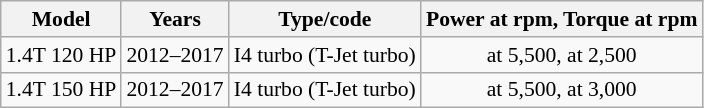<table class="wikitable" style="text-align:center; font-size:90%;">
<tr>
<th>Model</th>
<th>Years</th>
<th>Type/code</th>
<th>Power at rpm, Torque at rpm</th>
</tr>
<tr>
<td>1.4T 120 HP</td>
<td>2012–2017</td>
<td> I4 turbo (T-Jet turbo)</td>
<td> at 5,500,  at 2,500</td>
</tr>
<tr>
<td>1.4T 150 HP</td>
<td>2012–2017</td>
<td> I4 turbo (T-Jet turbo)</td>
<td> at 5,500,  at 3,000</td>
</tr>
</table>
